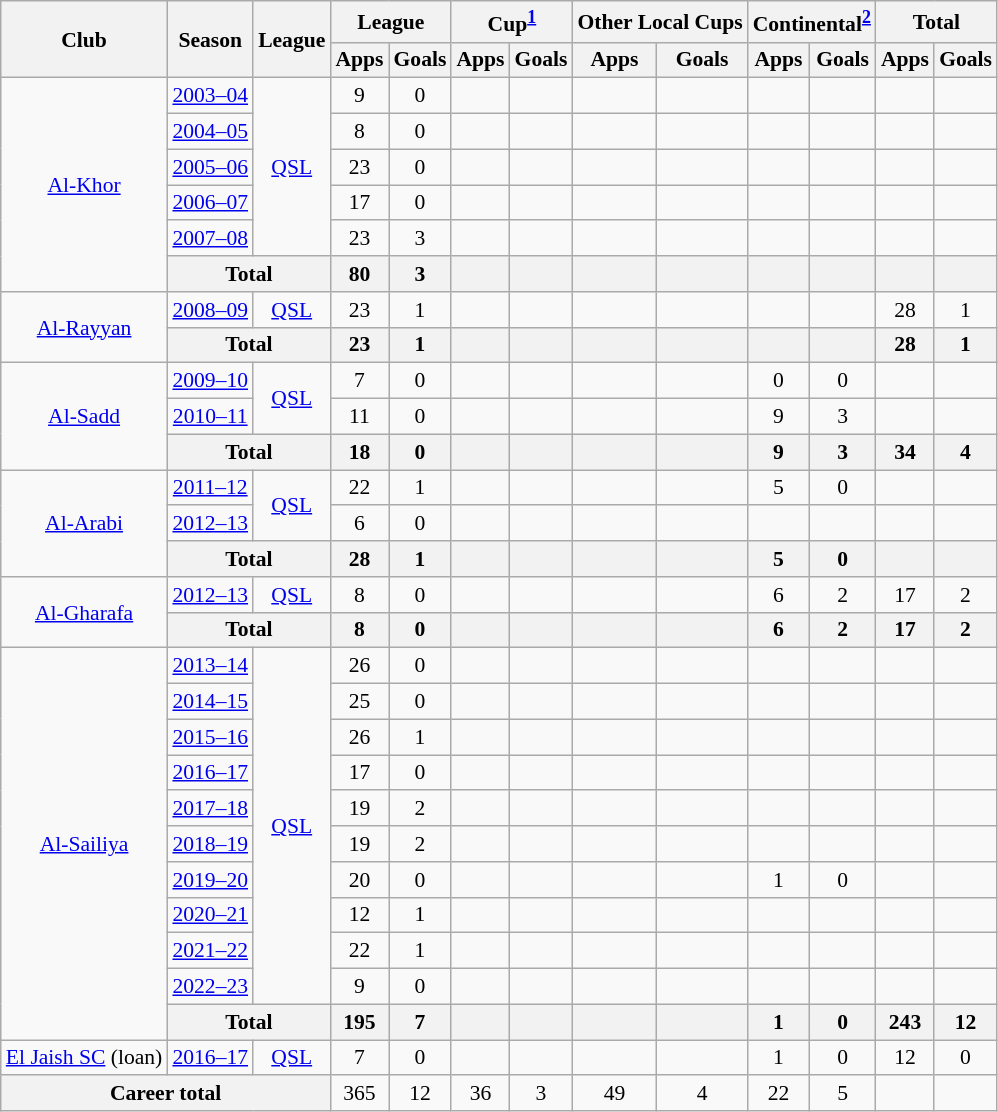<table class="wikitable" style="font-size:90%; text-align:center;">
<tr>
<th rowspan="2">Club</th>
<th rowspan="2">Season</th>
<th rowspan="2">League</th>
<th colspan="2">League</th>
<th colspan="2">Cup<sup><a href='#'>1</a></sup></th>
<th colspan="2">Other Local Cups</th>
<th colspan="2">Continental<sup><a href='#'>2</a></sup></th>
<th colspan="2">Total</th>
</tr>
<tr>
<th>Apps</th>
<th>Goals</th>
<th>Apps</th>
<th>Goals</th>
<th>Apps</th>
<th>Goals</th>
<th>Apps</th>
<th>Goals</th>
<th>Apps</th>
<th>Goals</th>
</tr>
<tr>
<td rowspan="6"><a href='#'>Al-Khor</a></td>
<td><a href='#'>2003–04</a></td>
<td rowspan="5" valign="center"><a href='#'>QSL</a></td>
<td>9</td>
<td>0</td>
<td></td>
<td></td>
<td></td>
<td></td>
<td></td>
<td></td>
<td></td>
<td></td>
</tr>
<tr>
<td><a href='#'>2004–05</a></td>
<td>8</td>
<td>0</td>
<td></td>
<td></td>
<td></td>
<td></td>
<td></td>
<td></td>
<td></td>
<td></td>
</tr>
<tr>
<td><a href='#'>2005–06</a></td>
<td>23</td>
<td>0</td>
<td></td>
<td></td>
<td></td>
<td></td>
<td></td>
<td></td>
<td></td>
<td></td>
</tr>
<tr>
<td><a href='#'>2006–07</a></td>
<td>17</td>
<td>0</td>
<td></td>
<td></td>
<td></td>
<td></td>
<td></td>
<td></td>
<td></td>
<td></td>
</tr>
<tr>
<td><a href='#'>2007–08</a></td>
<td>23</td>
<td>3</td>
<td></td>
<td></td>
<td></td>
<td></td>
<td></td>
<td></td>
<td></td>
<td></td>
</tr>
<tr>
<th colspan="2">Total</th>
<th>80</th>
<th>3</th>
<th></th>
<th></th>
<th></th>
<th></th>
<th></th>
<th></th>
<th></th>
<th></th>
</tr>
<tr>
<td rowspan="2"><a href='#'>Al-Rayyan</a></td>
<td><a href='#'>2008–09</a></td>
<td><a href='#'>QSL</a></td>
<td>23</td>
<td>1</td>
<td></td>
<td></td>
<td></td>
<td></td>
<td></td>
<td></td>
<td>28</td>
<td>1</td>
</tr>
<tr>
<th colspan="2">Total</th>
<th>23</th>
<th>1</th>
<th></th>
<th></th>
<th></th>
<th></th>
<th></th>
<th></th>
<th>28</th>
<th>1</th>
</tr>
<tr>
<td rowspan="3"><a href='#'>Al-Sadd</a></td>
<td><a href='#'>2009–10</a></td>
<td rowspan="2" valign="center"><a href='#'>QSL</a></td>
<td>7</td>
<td>0</td>
<td></td>
<td></td>
<td></td>
<td></td>
<td>0</td>
<td>0</td>
<td></td>
<td></td>
</tr>
<tr>
<td><a href='#'>2010–11</a></td>
<td>11</td>
<td>0</td>
<td></td>
<td></td>
<td></td>
<td></td>
<td>9</td>
<td>3</td>
<td></td>
<td></td>
</tr>
<tr>
<th colspan="2">Total</th>
<th>18</th>
<th>0</th>
<th></th>
<th></th>
<th></th>
<th></th>
<th>9</th>
<th>3</th>
<th>34</th>
<th>4</th>
</tr>
<tr>
<td rowspan="3"><a href='#'>Al-Arabi</a></td>
<td><a href='#'>2011–12</a></td>
<td rowspan="2" valign="center"><a href='#'>QSL</a></td>
<td>22</td>
<td>1</td>
<td></td>
<td></td>
<td></td>
<td></td>
<td>5</td>
<td>0</td>
<td></td>
<td></td>
</tr>
<tr>
<td><a href='#'>2012–13</a></td>
<td>6</td>
<td>0</td>
<td></td>
<td></td>
<td></td>
<td></td>
<td></td>
<td></td>
<td></td>
<td></td>
</tr>
<tr>
<th colspan="2">Total</th>
<th>28</th>
<th>1</th>
<th></th>
<th></th>
<th></th>
<th></th>
<th>5</th>
<th>0</th>
<th></th>
<th></th>
</tr>
<tr>
<td rowspan="2"><a href='#'>Al-Gharafa</a></td>
<td><a href='#'>2012–13</a></td>
<td rowspan="1" valign="center"><a href='#'>QSL</a></td>
<td>8</td>
<td>0</td>
<td></td>
<td></td>
<td></td>
<td></td>
<td>6</td>
<td>2</td>
<td>17</td>
<td>2</td>
</tr>
<tr>
<th colspan="2">Total</th>
<th>8</th>
<th>0</th>
<th></th>
<th></th>
<th></th>
<th></th>
<th>6</th>
<th>2</th>
<th>17</th>
<th>2</th>
</tr>
<tr>
<td rowspan="11"><a href='#'>Al-Sailiya</a></td>
<td><a href='#'>2013–14</a></td>
<td rowspan="10" valign="center"><a href='#'>QSL</a></td>
<td>26</td>
<td>0</td>
<td></td>
<td></td>
<td></td>
<td></td>
<td></td>
<td></td>
<td></td>
<td></td>
</tr>
<tr>
<td><a href='#'>2014–15</a></td>
<td>25</td>
<td>0</td>
<td></td>
<td></td>
<td></td>
<td></td>
<td></td>
<td></td>
<td></td>
<td></td>
</tr>
<tr>
<td><a href='#'>2015–16</a></td>
<td>26</td>
<td>1</td>
<td></td>
<td></td>
<td></td>
<td></td>
<td></td>
<td></td>
<td></td>
<td></td>
</tr>
<tr>
<td><a href='#'>2016–17</a></td>
<td>17</td>
<td>0</td>
<td></td>
<td></td>
<td></td>
<td></td>
<td></td>
<td></td>
<td></td>
<td></td>
</tr>
<tr>
<td><a href='#'>2017–18</a></td>
<td>19</td>
<td>2</td>
<td></td>
<td></td>
<td></td>
<td></td>
<td></td>
<td></td>
<td></td>
<td></td>
</tr>
<tr>
<td><a href='#'>2018–19</a></td>
<td>19</td>
<td>2</td>
<td></td>
<td></td>
<td></td>
<td></td>
<td></td>
<td></td>
<td></td>
<td></td>
</tr>
<tr>
<td><a href='#'>2019–20</a></td>
<td>20</td>
<td>0</td>
<td></td>
<td></td>
<td></td>
<td></td>
<td>1</td>
<td>0</td>
<td></td>
<td></td>
</tr>
<tr>
<td><a href='#'>2020–21</a></td>
<td>12</td>
<td>1</td>
<td></td>
<td></td>
<td></td>
<td></td>
<td></td>
<td></td>
<td></td>
<td></td>
</tr>
<tr>
<td><a href='#'>2021–22</a></td>
<td>22</td>
<td>1</td>
<td></td>
<td></td>
<td></td>
<td></td>
<td></td>
<td></td>
<td></td>
<td></td>
</tr>
<tr>
<td><a href='#'>2022–23</a></td>
<td>9</td>
<td>0</td>
<td></td>
<td></td>
<td></td>
<td></td>
<td></td>
<td></td>
<td></td>
<td></td>
</tr>
<tr>
<th colspan="2">Total</th>
<th>195</th>
<th>7</th>
<th></th>
<th></th>
<th></th>
<th></th>
<th>1</th>
<th>0</th>
<th>243</th>
<th>12</th>
</tr>
<tr>
<td rowspan="1"><a href='#'>El Jaish SC</a> (loan)</td>
<td><a href='#'>2016–17</a></td>
<td><a href='#'>QSL</a></td>
<td>7</td>
<td>0</td>
<td></td>
<td></td>
<td></td>
<td></td>
<td>1</td>
<td>0</td>
<td>12</td>
<td>0</td>
</tr>
<tr>
<th colspan="3">Career total</th>
<td>365</td>
<td>12</td>
<td>36</td>
<td>3</td>
<td>49</td>
<td>4</td>
<td>22</td>
<td>5</td>
<td></td>
<td></td>
</tr>
</table>
